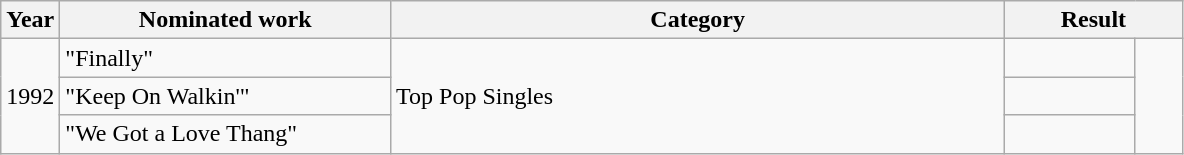<table class=wikitable>
<tr>
<th width=5%>Year</th>
<th width=28%>Nominated work</th>
<th width=52%>Category</th>
<th width=15% colspan=2>Result</th>
</tr>
<tr>
<td rowspan=3>1992</td>
<td>"Finally"</td>
<td rowspan=3>Top Pop Singles</td>
<td></td>
<td width=4% align=center rowspan=3></td>
</tr>
<tr>
<td>"Keep On Walkin'"</td>
<td></td>
</tr>
<tr>
<td>"We Got a Love Thang"</td>
<td></td>
</tr>
</table>
